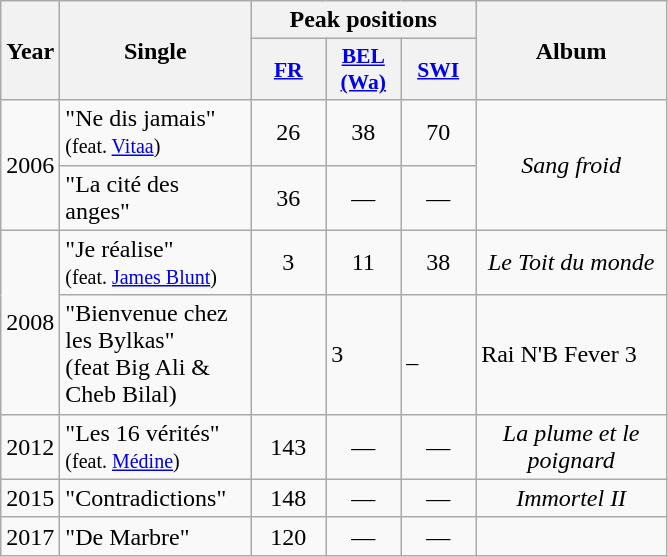<table class="wikitable">
<tr>
<th align="center" rowspan="2" width="10">Year</th>
<th align="center" rowspan="2" width="120">Single</th>
<th align="center" colspan="3" width="30">Peak positions</th>
<th align="center" rowspan="2" width="120">Album</th>
</tr>
<tr>
<th scope="col" style="width:3em;font-size:90%;"><a href='#'>FR</a><br></th>
<th scope="col" style="width:3em;font-size:90%;"><a href='#'>BEL <br>(Wa)</a><br></th>
<th scope="col" style="width:3em;font-size:90%;"><a href='#'>SWI</a><br></th>
</tr>
<tr>
<td align="center" rowspan="2">2006</td>
<td>"Ne dis jamais" <br><small>(feat. <a href='#'>Vitaa</a>)</small></td>
<td align="center">26</td>
<td align="center">38</td>
<td align="center">70</td>
<td align="center" rowspan="2"><em>Sang froid</em></td>
</tr>
<tr>
<td>"La cité des anges"</td>
<td align="center">36</td>
<td align="center">—</td>
<td align="center">—</td>
</tr>
<tr>
<td rowspan="2" align="center">2008</td>
<td>"Je réalise" <br><small>(feat. <a href='#'>James Blunt</a>)</small></td>
<td align="center">3</td>
<td align="center">11</td>
<td align="center">38</td>
<td align="center"><em>Le Toit du monde</em></td>
</tr>
<tr>
<td>"Bienvenue chez les Bylkas"<br>(feat Big Ali & Cheb Bilal)</td>
<td></td>
<td>3</td>
<td>_</td>
<td>Rai N'B Fever 3</td>
</tr>
<tr>
<td align="center">2012</td>
<td>"Les 16 vérités" <br><small>(feat. <a href='#'>Médine</a>)</small></td>
<td align="center">143</td>
<td align="center">—</td>
<td align="center">—</td>
<td align="center"><em>La plume et le poignard</em></td>
</tr>
<tr>
<td align="center">2015</td>
<td>"Contradictions"</td>
<td align="center">148</td>
<td align="center">—</td>
<td align="center">—</td>
<td align="center"><em>Immortel II</em></td>
</tr>
<tr>
<td align="center">2017</td>
<td>"De Marbre"</td>
<td align="center">120<br></td>
<td align="center">—</td>
<td align="center">—</td>
<td align="center"></td>
</tr>
</table>
